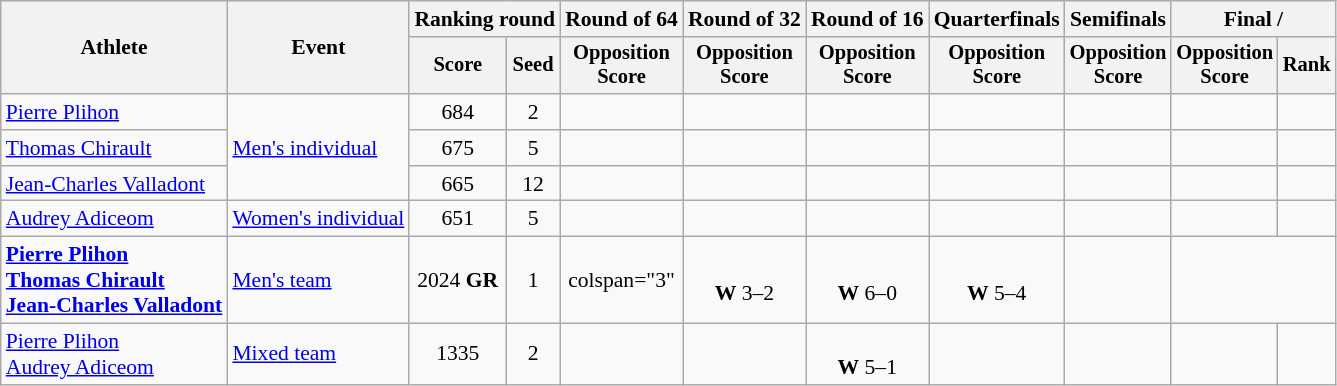<table class="wikitable" style="text-align:center; font-size:90%">
<tr>
<th rowspan="2">Athlete</th>
<th rowspan="2">Event</th>
<th colspan="2">Ranking round</th>
<th>Round of 64</th>
<th>Round of 32</th>
<th>Round of 16</th>
<th>Quarterfinals</th>
<th>Semifinals</th>
<th colspan="2">Final / </th>
</tr>
<tr style="font-size:95%">
<th>Score</th>
<th>Seed</th>
<th>Opposition<br>Score</th>
<th>Opposition<br>Score</th>
<th>Opposition<br>Score</th>
<th>Opposition<br>Score</th>
<th>Opposition<br>Score</th>
<th>Opposition<br>Score</th>
<th>Rank</th>
</tr>
<tr>
<td align="left"><a href='#'>Pierre Plihon</a></td>
<td align="left" rowspan="3"><a href='#'>Men's individual</a></td>
<td>684</td>
<td>2</td>
<td></td>
<td></td>
<td></td>
<td></td>
<td></td>
<td></td>
<td></td>
</tr>
<tr>
<td align="left"><a href='#'>Thomas Chirault</a></td>
<td>675</td>
<td>5</td>
<td></td>
<td></td>
<td></td>
<td></td>
<td></td>
<td></td>
<td></td>
</tr>
<tr>
<td align="left"><a href='#'>Jean-Charles Valladont</a></td>
<td>665</td>
<td>12</td>
<td></td>
<td></td>
<td></td>
<td></td>
<td></td>
<td></td>
<td></td>
</tr>
<tr>
<td align="left"><a href='#'>Audrey Adiceom</a></td>
<td align="left"><a href='#'>Women's individual</a></td>
<td>651</td>
<td>5</td>
<td></td>
<td></td>
<td></td>
<td></td>
<td></td>
<td></td>
<td></td>
</tr>
<tr>
<td align="left"><strong><a href='#'>Pierre Plihon</a><br><a href='#'>Thomas Chirault</a><br><a href='#'>Jean-Charles Valladont</a></strong></td>
<td align="left"><a href='#'>Men's team</a></td>
<td>2024 <strong>GR</strong></td>
<td>1</td>
<td>colspan="3" </td>
<td><br><strong>W</strong> 3–2</td>
<td><br><strong>W</strong> 6–0</td>
<td><br><strong>W</strong> 5–4</td>
<td></td>
</tr>
<tr>
<td align="left"><a href='#'>Pierre Plihon</a><br><a href='#'>Audrey Adiceom</a></td>
<td align="left"><a href='#'>Mixed team</a></td>
<td>1335</td>
<td>2</td>
<td></td>
<td></td>
<td><br><strong>W</strong> 5–1</td>
<td><br></td>
<td></td>
<td></td>
<td></td>
</tr>
</table>
